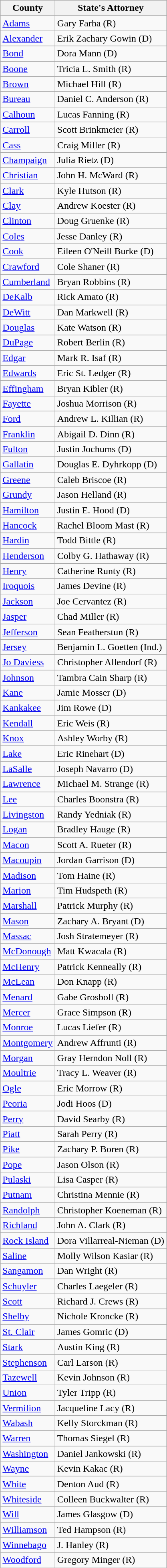<table class="wikitable">
<tr>
<th>County</th>
<th>State's Attorney</th>
</tr>
<tr>
<td><a href='#'>Adams</a></td>
<td>Gary Farha (R)</td>
</tr>
<tr>
<td><a href='#'>Alexander</a></td>
<td>Erik Zachary Gowin (D)</td>
</tr>
<tr>
<td><a href='#'>Bond</a></td>
<td>Dora Mann (D)</td>
</tr>
<tr>
<td><a href='#'>Boone</a></td>
<td>Tricia L. Smith (R)</td>
</tr>
<tr>
<td><a href='#'>Brown</a></td>
<td>Michael Hill (R)</td>
</tr>
<tr>
<td><a href='#'>Bureau</a></td>
<td>Daniel C. Anderson (R)</td>
</tr>
<tr>
<td><a href='#'>Calhoun</a></td>
<td>Lucas Fanning (R)</td>
</tr>
<tr>
<td><a href='#'>Carroll</a></td>
<td>Scott Brinkmeier (R)</td>
</tr>
<tr>
<td><a href='#'>Cass</a></td>
<td>Craig Miller (R)</td>
</tr>
<tr>
<td><a href='#'>Champaign</a></td>
<td>Julia Rietz (D)</td>
</tr>
<tr>
<td><a href='#'>Christian</a></td>
<td>John H. McWard (R)</td>
</tr>
<tr>
<td><a href='#'>Clark</a></td>
<td>Kyle Hutson (R)</td>
</tr>
<tr>
<td><a href='#'>Clay</a></td>
<td>Andrew Koester (R)</td>
</tr>
<tr>
<td><a href='#'>Clinton</a></td>
<td>Doug Gruenke (R)</td>
</tr>
<tr>
<td><a href='#'>Coles</a></td>
<td>Jesse Danley (R)</td>
</tr>
<tr>
<td><a href='#'>Cook</a></td>
<td>Eileen O'Neill Burke (D)</td>
</tr>
<tr>
<td><a href='#'>Crawford</a></td>
<td>Cole Shaner (R)</td>
</tr>
<tr>
<td><a href='#'>Cumberland</a></td>
<td>Bryan Robbins (R)</td>
</tr>
<tr>
<td><a href='#'>DeKalb</a></td>
<td>Rick Amato (R)</td>
</tr>
<tr>
<td><a href='#'>DeWitt</a></td>
<td>Dan Markwell (R)</td>
</tr>
<tr>
<td><a href='#'>Douglas</a></td>
<td>Kate Watson (R)</td>
</tr>
<tr>
<td><a href='#'>DuPage</a></td>
<td>Robert Berlin (R)</td>
</tr>
<tr>
<td><a href='#'>Edgar</a></td>
<td>Mark R. Isaf (R)</td>
</tr>
<tr>
<td><a href='#'>Edwards</a></td>
<td>Eric St. Ledger (R)</td>
</tr>
<tr>
<td><a href='#'>Effingham</a></td>
<td>Bryan Kibler (R)</td>
</tr>
<tr>
<td><a href='#'>Fayette</a></td>
<td>Joshua Morrison (R)</td>
</tr>
<tr>
<td><a href='#'>Ford</a></td>
<td>Andrew L. Killian (R)</td>
</tr>
<tr>
<td><a href='#'>Franklin</a></td>
<td>Abigail D. Dinn (R)</td>
</tr>
<tr>
<td><a href='#'>Fulton</a></td>
<td>Justin Jochums (D)</td>
</tr>
<tr>
<td><a href='#'>Gallatin</a></td>
<td>Douglas E. Dyhrkopp (D)</td>
</tr>
<tr>
<td><a href='#'>Greene</a></td>
<td>Caleb Briscoe (R)</td>
</tr>
<tr>
<td><a href='#'>Grundy</a></td>
<td>Jason Helland (R)</td>
</tr>
<tr>
<td><a href='#'>Hamilton</a></td>
<td>Justin E. Hood (D)</td>
</tr>
<tr>
<td><a href='#'>Hancock</a></td>
<td>Rachel Bloom Mast (R)</td>
</tr>
<tr>
<td><a href='#'>Hardin</a></td>
<td>Todd Bittle (R)</td>
</tr>
<tr>
<td><a href='#'>Henderson</a></td>
<td>Colby G. Hathaway (R)</td>
</tr>
<tr>
<td><a href='#'>Henry</a></td>
<td>Catherine Runty (R)</td>
</tr>
<tr>
<td><a href='#'>Iroquois</a></td>
<td>James Devine (R)</td>
</tr>
<tr>
<td><a href='#'>Jackson</a></td>
<td>Joe Cervantez (R)</td>
</tr>
<tr>
<td><a href='#'>Jasper</a></td>
<td>Chad Miller (R)</td>
</tr>
<tr>
<td><a href='#'>Jefferson</a></td>
<td>Sean Featherstun (R)</td>
</tr>
<tr>
<td><a href='#'>Jersey</a></td>
<td>Benjamin L. Goetten (Ind.)</td>
</tr>
<tr>
<td><a href='#'>Jo Daviess</a></td>
<td>Christopher Allendorf (R)</td>
</tr>
<tr>
<td><a href='#'>Johnson</a></td>
<td>Tambra Cain Sharp (R)</td>
</tr>
<tr>
<td><a href='#'>Kane</a></td>
<td>Jamie Mosser (D)</td>
</tr>
<tr>
<td><a href='#'>Kankakee</a></td>
<td>Jim Rowe (D)</td>
</tr>
<tr>
<td><a href='#'>Kendall</a></td>
<td>Eric Weis (R)</td>
</tr>
<tr>
<td><a href='#'>Knox</a></td>
<td>Ashley Worby (R)</td>
</tr>
<tr>
<td><a href='#'>Lake</a></td>
<td>Eric Rinehart (D)</td>
</tr>
<tr>
<td><a href='#'>LaSalle</a></td>
<td>Joseph Navarro (D)</td>
</tr>
<tr>
<td><a href='#'>Lawrence</a></td>
<td>Michael M. Strange (R)</td>
</tr>
<tr>
<td><a href='#'>Lee</a></td>
<td>Charles Boonstra (R)</td>
</tr>
<tr>
<td><a href='#'>Livingston</a></td>
<td>Randy Yedniak (R)</td>
</tr>
<tr>
<td><a href='#'>Logan</a></td>
<td>Bradley Hauge (R)</td>
</tr>
<tr>
<td><a href='#'>Macon</a></td>
<td>Scott A. Rueter (R)</td>
</tr>
<tr>
<td><a href='#'>Macoupin</a></td>
<td>Jordan Garrison (D)</td>
</tr>
<tr>
<td><a href='#'>Madison</a></td>
<td>Tom Haine (R)</td>
</tr>
<tr>
<td><a href='#'>Marion</a></td>
<td>Tim Hudspeth (R)</td>
</tr>
<tr>
<td><a href='#'>Marshall</a></td>
<td>Patrick Murphy (R)</td>
</tr>
<tr>
<td><a href='#'>Mason</a></td>
<td>Zachary A. Bryant (D)</td>
</tr>
<tr>
<td><a href='#'>Massac</a></td>
<td>Josh Stratemeyer (R)</td>
</tr>
<tr>
<td><a href='#'>McDonough</a></td>
<td>Matt Kwacala (R)</td>
</tr>
<tr>
<td><a href='#'>McHenry</a></td>
<td>Patrick Kenneally (R)</td>
</tr>
<tr>
<td><a href='#'>McLean</a></td>
<td>Don Knapp (R)</td>
</tr>
<tr>
<td><a href='#'>Menard</a></td>
<td>Gabe Grosboll (R)</td>
</tr>
<tr>
<td><a href='#'>Mercer</a></td>
<td>Grace Simpson (R)</td>
</tr>
<tr>
<td><a href='#'>Monroe</a></td>
<td>Lucas Liefer (R)</td>
</tr>
<tr>
<td><a href='#'>Montgomery</a></td>
<td>Andrew Affrunti (R)</td>
</tr>
<tr>
<td><a href='#'>Morgan</a></td>
<td>Gray Herndon Noll (R)</td>
</tr>
<tr>
<td><a href='#'>Moultrie</a></td>
<td>Tracy L. Weaver (R)</td>
</tr>
<tr>
<td><a href='#'>Ogle</a></td>
<td>Eric Morrow (R)</td>
</tr>
<tr>
<td><a href='#'>Peoria</a></td>
<td>Jodi Hoos (D)</td>
</tr>
<tr>
<td><a href='#'>Perry</a></td>
<td>David Searby (R)</td>
</tr>
<tr>
<td><a href='#'>Piatt</a></td>
<td>Sarah Perry (R)</td>
</tr>
<tr>
<td><a href='#'>Pike</a></td>
<td>Zachary P. Boren (R)</td>
</tr>
<tr>
<td><a href='#'>Pope</a></td>
<td>Jason Olson (R)</td>
</tr>
<tr>
<td><a href='#'>Pulaski</a></td>
<td>Lisa Casper (R)</td>
</tr>
<tr>
<td><a href='#'>Putnam</a></td>
<td>Christina Mennie (R)</td>
</tr>
<tr>
<td><a href='#'>Randolph</a></td>
<td>Christopher Koeneman (R)</td>
</tr>
<tr>
<td><a href='#'>Richland</a></td>
<td>John A. Clark (R)</td>
</tr>
<tr>
<td><a href='#'>Rock Island</a></td>
<td>Dora Villarreal-Nieman (D)</td>
</tr>
<tr>
<td><a href='#'>Saline</a></td>
<td>Molly Wilson Kasiar (R)</td>
</tr>
<tr>
<td><a href='#'>Sangamon</a></td>
<td>Dan Wright (R)</td>
</tr>
<tr>
<td><a href='#'>Schuyler</a></td>
<td>Charles Laegeler (R)</td>
</tr>
<tr>
<td><a href='#'>Scott</a></td>
<td>Richard J. Crews (R)</td>
</tr>
<tr>
<td><a href='#'>Shelby</a></td>
<td>Nichole Kroncke (R)</td>
</tr>
<tr>
<td><a href='#'>St. Clair</a></td>
<td>James Gomric (D)</td>
</tr>
<tr>
<td><a href='#'>Stark</a></td>
<td>Austin King (R)</td>
</tr>
<tr>
<td><a href='#'>Stephenson</a></td>
<td>Carl Larson (R)</td>
</tr>
<tr>
<td><a href='#'>Tazewell</a></td>
<td>Kevin Johnson (R)</td>
</tr>
<tr>
<td><a href='#'>Union</a></td>
<td>Tyler Tripp (R)</td>
</tr>
<tr>
<td><a href='#'>Vermilion</a></td>
<td>Jacqueline Lacy (R)</td>
</tr>
<tr>
<td><a href='#'>Wabash</a></td>
<td>Kelly Storckman (R)</td>
</tr>
<tr>
<td><a href='#'>Warren</a></td>
<td>Thomas Siegel (R)</td>
</tr>
<tr>
<td><a href='#'>Washington</a></td>
<td>Daniel Jankowski (R)</td>
</tr>
<tr>
<td><a href='#'>Wayne</a></td>
<td>Kevin Kakac (R)</td>
</tr>
<tr>
<td><a href='#'>White</a></td>
<td>Denton Aud (R)</td>
</tr>
<tr>
<td><a href='#'>Whiteside</a></td>
<td>Colleen Buckwalter (R)</td>
</tr>
<tr>
<td><a href='#'>Will</a></td>
<td>James Glasgow (D)</td>
</tr>
<tr>
<td><a href='#'>Williamson</a></td>
<td>Ted Hampson (R)</td>
</tr>
<tr>
<td><a href='#'>Winnebago</a></td>
<td>J. Hanley (R)</td>
</tr>
<tr>
<td><a href='#'>Woodford</a></td>
<td>Gregory Minger (R)</td>
</tr>
</table>
